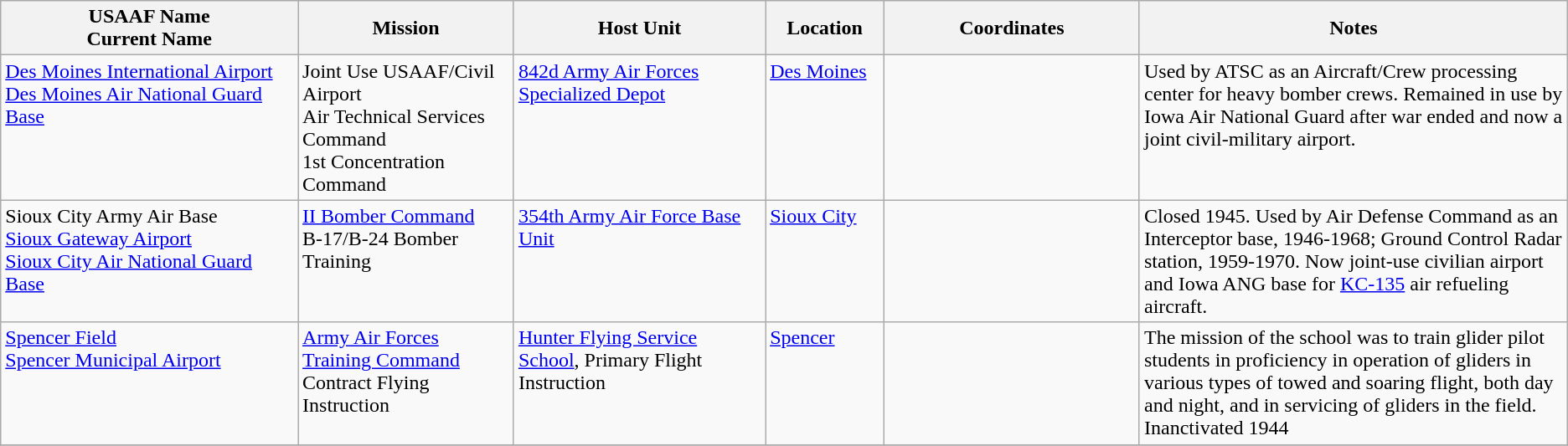<table class="wikitable">
<tr>
<th scope="col" width="300">USAAF Name<br>Current Name</th>
<th scope="col" width="200">Mission</th>
<th scope="col" width="250">Host Unit</th>
<th scope="col" width="100">Location</th>
<th scope="col" width="250">Coordinates</th>
<th scope="col" width="450">Notes</th>
</tr>
<tr valign="top">
<td><a href='#'>Des Moines International Airport</a><br><a href='#'>Des Moines Air National Guard Base</a></td>
<td>Joint Use USAAF/Civil Airport<br>Air Technical Services Command<br>1st Concentration Command</td>
<td><a href='#'>842d Army Air Forces Specialized Depot</a></td>
<td><a href='#'>Des Moines</a></td>
<td></td>
<td>Used by ATSC as an Aircraft/Crew processing center for heavy bomber crews.  Remained in use by Iowa Air National Guard after war ended and now a joint civil-military airport.</td>
</tr>
<tr valign="top">
<td>Sioux City Army Air Base<br><a href='#'>Sioux Gateway Airport</a><br><a href='#'>Sioux City Air National Guard Base</a></td>
<td><a href='#'>II Bomber Command</a><br>B-17/B-24 Bomber Training</td>
<td><a href='#'>354th Army Air Force Base Unit</a></td>
<td><a href='#'>Sioux City</a></td>
<td></td>
<td>Closed 1945.  Used by Air Defense Command as an Interceptor base, 1946-1968; Ground Control Radar station, 1959-1970. Now joint-use civilian airport and Iowa ANG base for <a href='#'>KC-135</a> air refueling aircraft.</td>
</tr>
<tr valign="top">
<td><a href='#'>Spencer Field</a><br><a href='#'>Spencer Municipal Airport</a></td>
<td><a href='#'>Army Air Forces Training Command</a><br> Contract Flying Instruction</td>
<td><a href='#'>Hunter Flying Service School</a>, Primary Flight Instruction</td>
<td><a href='#'>Spencer</a></td>
<td></td>
<td>The mission of the school was to train glider pilot students in proficiency in operation of gliders in various types of towed and soaring flight, both day and night, and in servicing of gliders in the field.  Inanctivated 1944</td>
</tr>
<tr>
</tr>
</table>
